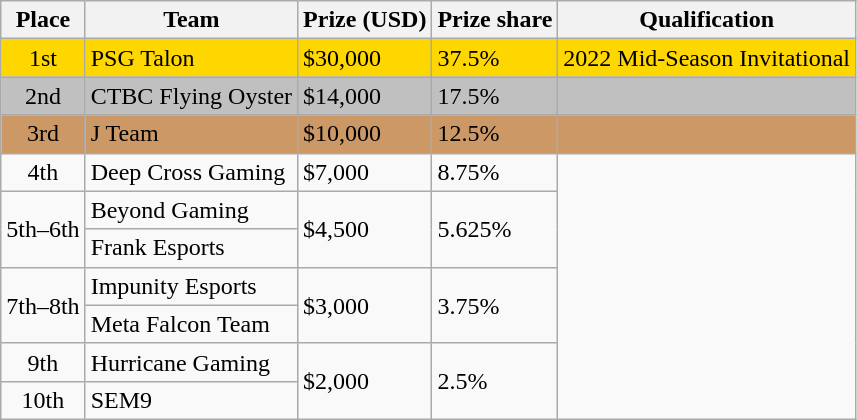<table class="wikitable" style="white-space:nowrap">
<tr>
<th>Place</th>
<th>Team</th>
<th>Prize (USD)</th>
<th>Prize share</th>
<th>Qualification</th>
</tr>
<tr style="background-color: gold">
<td style="text-align: center">1st</td>
<td> PSG Talon</td>
<td>$30,000</td>
<td>37.5%</td>
<td>2022 Mid-Season Invitational</td>
</tr>
<tr style="background-color: silver">
<td style="text-align: center">2nd</td>
<td> CTBC Flying Oyster</td>
<td>$14,000</td>
<td>17.5%</td>
<td></td>
</tr>
<tr style="background-color: #c96">
<td style="text-align: center">3rd</td>
<td> J Team</td>
<td>$10,000</td>
<td>12.5%</td>
<td></td>
</tr>
<tr>
<td style="text-align: center">4th</td>
<td> Deep Cross Gaming</td>
<td>$7,000</td>
<td>8.75%</td>
<td rowspan="7"></td>
</tr>
<tr>
<td rowspan="2" style="text-align: center">5th–6th</td>
<td> Beyond Gaming</td>
<td rowspan="2">$4,500</td>
<td rowspan="2">5.625%</td>
</tr>
<tr>
<td> Frank Esports</td>
</tr>
<tr>
<td rowspan="2" style="text-align: center">7th–8th</td>
<td> Impunity Esports</td>
<td rowspan="2">$3,000</td>
<td rowspan="2">3.75%</td>
</tr>
<tr>
<td> Meta Falcon Team</td>
</tr>
<tr>
<td style="text-align: center">9th</td>
<td> Hurricane Gaming</td>
<td rowspan="2">$2,000</td>
<td rowspan="2">2.5%</td>
</tr>
<tr>
<td style="text-align: center">10th</td>
<td> SEM9</td>
</tr>
</table>
